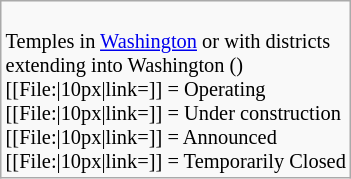<table class="wikitable floatright" style="font-size: 85%;">
<tr>
<td><br>Temples in <a href='#'>Washington</a> or with districts<br>extending into Washington ()<br>
[[File:|10px|link=]] = Operating<br>
[[File:|10px|link=]] = Under construction<br>
[[File:|10px|link=]] = Announced<br>
[[File:|10px|link=]] = Temporarily Closed</td>
</tr>
</table>
